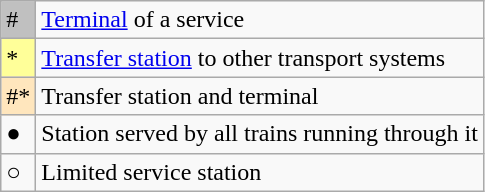<table class="wikitable">
<tr>
<td style="background-color:#C0C0C0">#</td>
<td><a href='#'>Terminal</a> of a service</td>
</tr>
<tr>
<td style="background-color:#FFFF99">*</td>
<td><a href='#'>Transfer station</a> to other transport systems</td>
</tr>
<tr>
<td style="background-color:#FFE6BD">#*</td>
<td>Transfer station and terminal</td>
</tr>
<tr>
<td>●</td>
<td>Station served by all trains running through it</td>
</tr>
<tr>
<td>○</td>
<td>Limited service station</td>
</tr>
</table>
